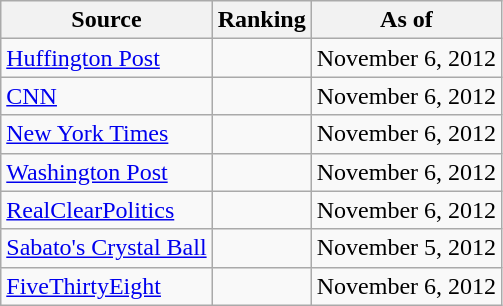<table class="wikitable" style="text-align:center">
<tr>
<th>Source</th>
<th>Ranking</th>
<th>As of</th>
</tr>
<tr>
<td align="left"><a href='#'>Huffington Post</a></td>
<td></td>
<td>November 6, 2012</td>
</tr>
<tr>
<td align="left"><a href='#'>CNN</a></td>
<td></td>
<td>November 6, 2012</td>
</tr>
<tr>
<td align=left><a href='#'>New York Times</a></td>
<td></td>
<td>November 6, 2012</td>
</tr>
<tr>
<td align="left"><a href='#'>Washington Post</a></td>
<td></td>
<td>November 6, 2012</td>
</tr>
<tr>
<td align="left"><a href='#'>RealClearPolitics</a></td>
<td></td>
<td>November 6, 2012</td>
</tr>
<tr>
<td align="left"><a href='#'>Sabato's Crystal Ball</a></td>
<td></td>
<td>November 5, 2012</td>
</tr>
<tr>
<td align="left"><a href='#'>FiveThirtyEight</a></td>
<td></td>
<td>November 6, 2012</td>
</tr>
</table>
